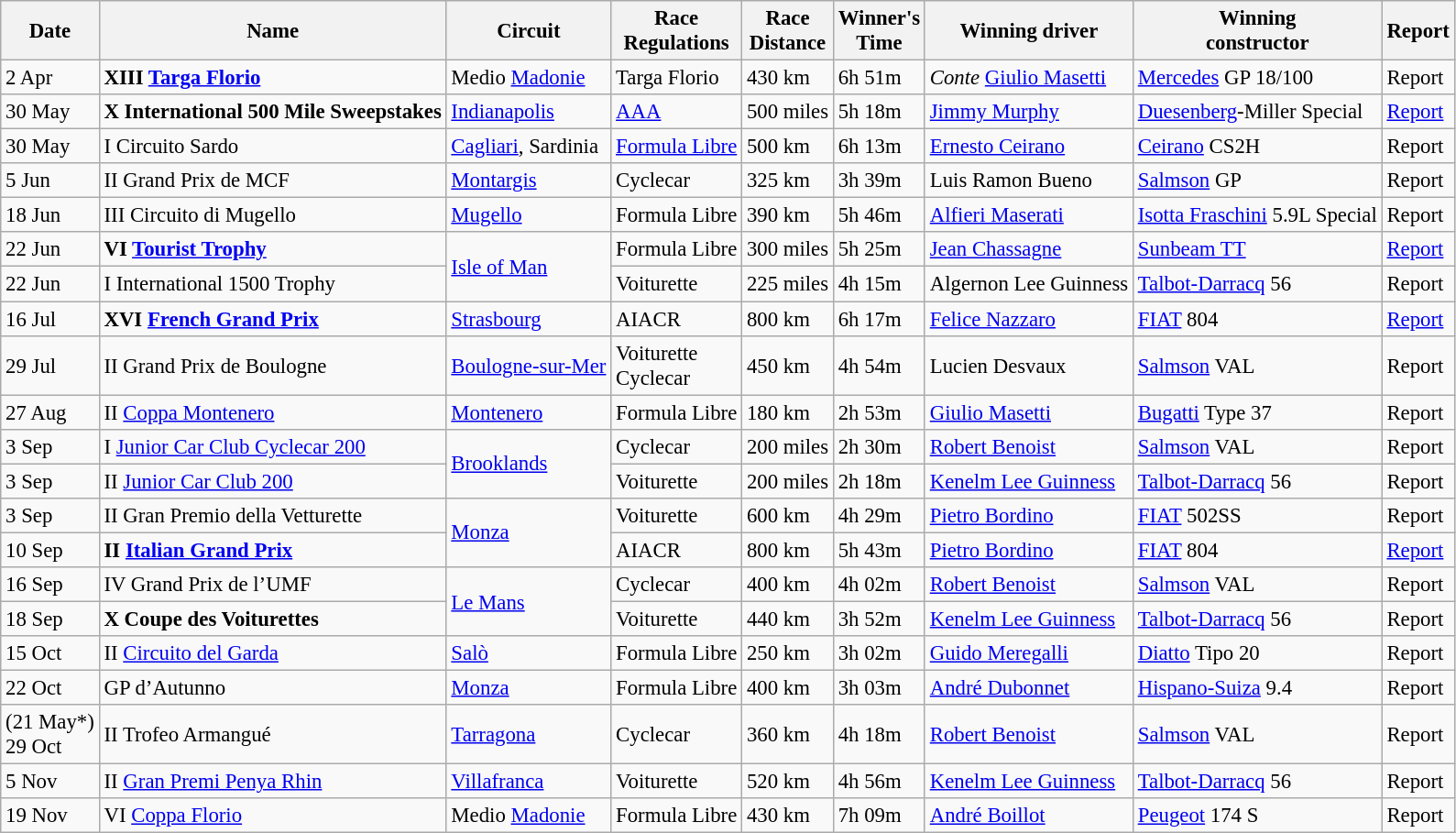<table class="wikitable" style="font-size:95%">
<tr>
<th>Date</th>
<th>Name</th>
<th>Circuit</th>
<th>Race<br>Regulations</th>
<th>Race<br>Distance</th>
<th>Winner's<br>Time</th>
<th>Winning driver</th>
<th>Winning<br>constructor</th>
<th>Report</th>
</tr>
<tr>
<td>2 Apr</td>
<td> <strong>XIII <a href='#'>Targa Florio</a> </strong></td>
<td>Medio <a href='#'>Madonie</a></td>
<td>Targa Florio</td>
<td>430 km</td>
<td>6h 51m</td>
<td> <em>Conte</em> <a href='#'>Giulio Masetti</a></td>
<td><a href='#'>Mercedes</a> GP 18/100</td>
<td>Report</td>
</tr>
<tr>
<td>30 May</td>
<td> <strong>X International 500 Mile Sweepstakes</strong></td>
<td><a href='#'>Indianapolis</a></td>
<td><a href='#'>AAA</a></td>
<td>500 miles</td>
<td>5h 18m</td>
<td> <a href='#'>Jimmy Murphy</a></td>
<td><a href='#'>Duesenberg</a>-Miller Special</td>
<td><a href='#'>Report</a></td>
</tr>
<tr>
<td>30 May</td>
<td> I Circuito Sardo</td>
<td><a href='#'>Cagliari</a>, Sardinia</td>
<td><a href='#'>Formula Libre</a></td>
<td>500 km</td>
<td>6h 13m</td>
<td> <a href='#'>Ernesto Ceirano</a></td>
<td><a href='#'>Ceirano</a> CS2H</td>
<td>Report</td>
</tr>
<tr>
<td>5 Jun</td>
<td> II Grand Prix de MCF</td>
<td><a href='#'>Montargis</a></td>
<td>Cyclecar</td>
<td>325 km</td>
<td>3h 39m</td>
<td> Luis Ramon Bueno</td>
<td><a href='#'>Salmson</a> GP</td>
<td>Report</td>
</tr>
<tr>
<td>18 Jun</td>
<td> III Circuito di Mugello</td>
<td><a href='#'>Mugello</a></td>
<td>Formula Libre</td>
<td>390 km</td>
<td>5h 46m</td>
<td> <a href='#'>Alfieri Maserati</a></td>
<td><a href='#'>Isotta Fraschini</a> 5.9L Special</td>
<td>Report</td>
</tr>
<tr>
<td>22 Jun</td>
<td> <strong>VI <a href='#'>Tourist Trophy</a> </strong></td>
<td rowspan=2><a href='#'>Isle of Man</a></td>
<td>Formula Libre</td>
<td>300 miles</td>
<td>5h 25m</td>
<td> <a href='#'>Jean Chassagne</a></td>
<td><a href='#'>Sunbeam TT</a></td>
<td><a href='#'>Report</a></td>
</tr>
<tr>
<td>22 Jun</td>
<td> I International 1500 Trophy</td>
<td>Voiturette</td>
<td>225 miles</td>
<td>4h 15m</td>
<td> Algernon Lee Guinness</td>
<td><a href='#'>Talbot-Darracq</a> 56</td>
<td>Report</td>
</tr>
<tr>
<td>16 Jul</td>
<td> <strong>XVI <a href='#'>French Grand Prix</a> </strong></td>
<td><a href='#'>Strasbourg</a></td>
<td>AIACR</td>
<td>800 km</td>
<td>6h 17m</td>
<td> <a href='#'>Felice Nazzaro</a></td>
<td><a href='#'>FIAT</a> 804</td>
<td><a href='#'>Report</a></td>
</tr>
<tr>
<td>29 Jul</td>
<td> II Grand Prix de Boulogne</td>
<td><a href='#'>Boulogne-sur-Mer</a></td>
<td>Voiturette<br>Cyclecar</td>
<td>450 km</td>
<td>4h 54m</td>
<td> Lucien Desvaux</td>
<td><a href='#'>Salmson</a> VAL</td>
<td>Report</td>
</tr>
<tr>
<td>27 Aug</td>
<td> II <a href='#'>Coppa Montenero</a></td>
<td><a href='#'>Montenero</a></td>
<td>Formula Libre</td>
<td>180 km</td>
<td>2h 53m</td>
<td> <a href='#'>Giulio Masetti</a></td>
<td><a href='#'>Bugatti</a> Type 37</td>
<td>Report</td>
</tr>
<tr>
<td>3 Sep</td>
<td> I <a href='#'>Junior Car Club Cyclecar 200</a></td>
<td rowspan=2><a href='#'>Brooklands</a></td>
<td>Cyclecar</td>
<td>200 miles</td>
<td>2h 30m</td>
<td> <a href='#'>Robert Benoist</a></td>
<td><a href='#'>Salmson</a> VAL</td>
<td>Report</td>
</tr>
<tr>
<td>3 Sep</td>
<td> II <a href='#'>Junior Car Club 200</a></td>
<td>Voiturette</td>
<td>200 miles</td>
<td>2h 18m</td>
<td> <a href='#'>Kenelm Lee Guinness</a></td>
<td><a href='#'>Talbot-Darracq</a> 56</td>
<td>Report</td>
</tr>
<tr>
<td>3 Sep</td>
<td> II Gran Premio della Vetturette</td>
<td rowspan=2><a href='#'>Monza</a></td>
<td>Voiturette</td>
<td>600 km</td>
<td>4h 29m</td>
<td> <a href='#'>Pietro Bordino</a></td>
<td><a href='#'>FIAT</a> 502SS</td>
<td>Report</td>
</tr>
<tr>
<td>10 Sep</td>
<td> <strong>II <a href='#'>Italian Grand Prix</a> </strong></td>
<td>AIACR</td>
<td>800 km</td>
<td>5h 43m</td>
<td> <a href='#'>Pietro Bordino</a></td>
<td><a href='#'>FIAT</a> 804</td>
<td><a href='#'>Report</a></td>
</tr>
<tr>
<td>16 Sep</td>
<td> IV Grand Prix de l’UMF</td>
<td rowspan=2><a href='#'>Le Mans</a></td>
<td>Cyclecar</td>
<td>400 km</td>
<td>4h 02m</td>
<td> <a href='#'>Robert Benoist</a></td>
<td><a href='#'>Salmson</a> VAL</td>
<td>Report</td>
</tr>
<tr>
<td>18 Sep</td>
<td> <strong>X Coupe des Voiturettes</strong></td>
<td>Voiturette</td>
<td>440 km</td>
<td>3h 52m</td>
<td> <a href='#'>Kenelm Lee Guinness</a></td>
<td><a href='#'>Talbot-Darracq</a> 56</td>
<td>Report</td>
</tr>
<tr>
<td>15 Oct</td>
<td> II <a href='#'>Circuito del Garda</a></td>
<td><a href='#'>Salò</a></td>
<td>Formula Libre</td>
<td>250 km</td>
<td>3h 02m</td>
<td> <a href='#'>Guido Meregalli</a></td>
<td><a href='#'>Diatto</a> Tipo 20</td>
<td>Report</td>
</tr>
<tr>
<td>22 Oct</td>
<td> GP d’Autunno</td>
<td><a href='#'>Monza</a></td>
<td>Formula Libre</td>
<td>400 km</td>
<td>3h 03m</td>
<td> <a href='#'>André Dubonnet</a></td>
<td><a href='#'>Hispano-Suiza</a> 9.4</td>
<td>Report</td>
</tr>
<tr>
<td>(21 May*)<br>29 Oct</td>
<td> II Trofeo Armangué</td>
<td><a href='#'>Tarragona</a></td>
<td>Cyclecar</td>
<td>360 km</td>
<td>4h 18m</td>
<td> <a href='#'>Robert Benoist</a></td>
<td><a href='#'>Salmson</a> VAL</td>
<td>Report</td>
</tr>
<tr>
<td>5 Nov</td>
<td> II <a href='#'>Gran Premi Penya Rhin</a></td>
<td><a href='#'>Villafranca</a></td>
<td>Voiturette</td>
<td>520 km</td>
<td>4h 56m</td>
<td> <a href='#'>Kenelm Lee Guinness</a></td>
<td><a href='#'>Talbot-Darracq</a> 56</td>
<td>Report</td>
</tr>
<tr>
<td>19 Nov</td>
<td> VI <a href='#'>Coppa Florio</a></td>
<td>Medio <a href='#'>Madonie</a></td>
<td>Formula Libre</td>
<td>430 km</td>
<td>7h 09m</td>
<td> <a href='#'>André Boillot</a></td>
<td><a href='#'>Peugeot</a> 174 S</td>
<td>Report</td>
</tr>
</table>
